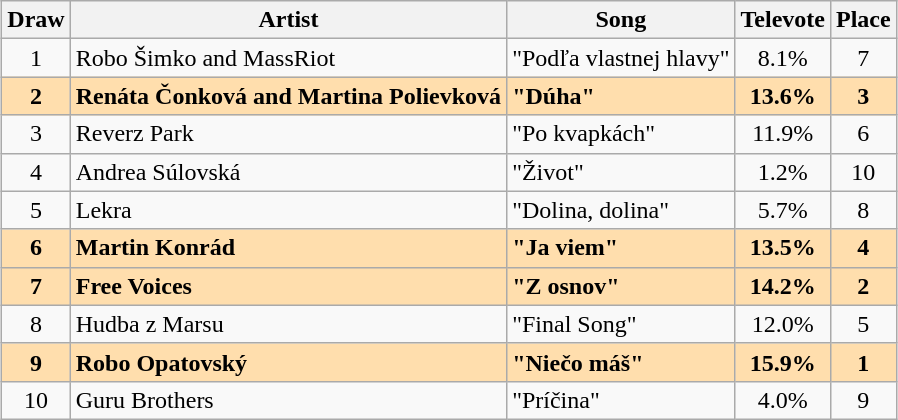<table class="sortable wikitable" style="margin: 1em auto 1em auto; text-align:center;">
<tr>
<th>Draw</th>
<th>Artist</th>
<th>Song</th>
<th>Televote</th>
<th>Place</th>
</tr>
<tr>
<td>1</td>
<td align="left">Robo Šimko and MassRiot</td>
<td align="left">"Podľa vlastnej hlavy"</td>
<td>8.1%</td>
<td>7</td>
</tr>
<tr style="font-weight:bold; background:navajowhite">
<td>2</td>
<td align="left">Renáta Čonková and Martina Polievková</td>
<td align="left">"Dúha"</td>
<td>13.6%</td>
<td>3</td>
</tr>
<tr>
<td>3</td>
<td align="left">Reverz Park</td>
<td align="left">"Po kvapkách"</td>
<td>11.9%</td>
<td>6</td>
</tr>
<tr>
<td>4</td>
<td align="left">Andrea Súlovská</td>
<td align="left">"Život"</td>
<td>1.2%</td>
<td>10</td>
</tr>
<tr>
<td>5</td>
<td align="left">Lekra</td>
<td align="left">"Dolina, dolina"</td>
<td>5.7%</td>
<td>8</td>
</tr>
<tr style="font-weight:bold; background:navajowhite">
<td>6</td>
<td align="left">Martin Konrád</td>
<td align="left">"Ja viem"</td>
<td>13.5%</td>
<td>4</td>
</tr>
<tr style="font-weight:bold; background:navajowhite">
<td>7</td>
<td align="left">Free Voices</td>
<td align="left">"Z osnov"</td>
<td>14.2%</td>
<td>2</td>
</tr>
<tr>
<td>8</td>
<td align="left">Hudba z Marsu</td>
<td align="left">"Final Song"</td>
<td>12.0%</td>
<td>5</td>
</tr>
<tr style="font-weight:bold; background:navajowhite">
<td>9</td>
<td align="left">Robo Opatovský</td>
<td align="left">"Niečo máš"</td>
<td>15.9%</td>
<td>1</td>
</tr>
<tr>
<td>10</td>
<td align="left">Guru Brothers</td>
<td align="left">"Príčina"</td>
<td>4.0%</td>
<td>9</td>
</tr>
</table>
